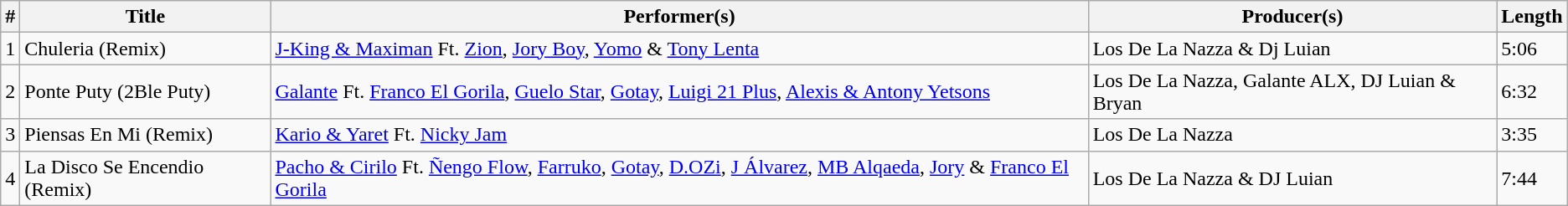<table class="wikitable">
<tr>
<th align="center">#</th>
<th align="center">Title</th>
<th align="center">Performer(s)</th>
<th align="center">Producer(s)</th>
<th align="center">Length</th>
</tr>
<tr>
<td>1</td>
<td>Chuleria (Remix)</td>
<td><a href='#'>J-King & Maximan</a> Ft. <a href='#'>Zion</a>, <a href='#'>Jory Boy</a>, <a href='#'>Yomo</a> & <a href='#'>Tony Lenta</a></td>
<td>Los De La Nazza & Dj Luian</td>
<td>5:06</td>
</tr>
<tr>
<td>2</td>
<td>Ponte Puty (2Ble Puty)</td>
<td><a href='#'>Galante</a> Ft. <a href='#'>Franco El Gorila</a>, <a href='#'>Guelo Star</a>, <a href='#'>Gotay</a>, <a href='#'>Luigi 21 Plus</a>, <a href='#'>Alexis & Antony Yetsons</a></td>
<td>Los De La Nazza, Galante ALX, DJ Luian & Bryan</td>
<td>6:32</td>
</tr>
<tr>
<td>3</td>
<td>Piensas En Mi (Remix)</td>
<td><a href='#'>Kario & Yaret</a> Ft. <a href='#'>Nicky Jam</a></td>
<td>Los De La Nazza</td>
<td>3:35</td>
</tr>
<tr>
<td>4</td>
<td>La Disco Se Encendio (Remix)</td>
<td><a href='#'>Pacho & Cirilo</a> Ft. <a href='#'>Ñengo Flow</a>, <a href='#'>Farruko</a>, <a href='#'>Gotay</a>, <a href='#'>D.OZi</a>, <a href='#'>J Álvarez</a>, <a href='#'>MB Alqaeda</a>, <a href='#'>Jory</a> & <a href='#'>Franco El Gorila</a></td>
<td>Los De La Nazza & DJ Luian</td>
<td>7:44</td>
</tr>
</table>
